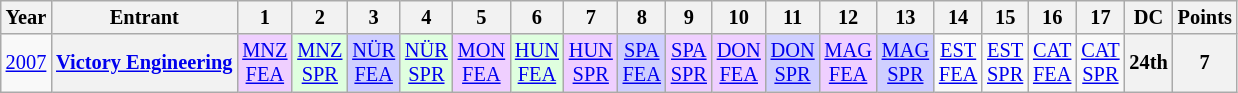<table class="wikitable" style="text-align:center; font-size:85%">
<tr>
<th>Year</th>
<th>Entrant</th>
<th>1</th>
<th>2</th>
<th>3</th>
<th>4</th>
<th>5</th>
<th>6</th>
<th>7</th>
<th>8</th>
<th>9</th>
<th>10</th>
<th>11</th>
<th>12</th>
<th>13</th>
<th>14</th>
<th>15</th>
<th>16</th>
<th>17</th>
<th>DC</th>
<th>Points</th>
</tr>
<tr>
<td><a href='#'>2007</a></td>
<th nowrap><a href='#'>Victory Engineering</a></th>
<td style="background:#EFCFFF;"><a href='#'>MNZ<br>FEA</a><br></td>
<td style="background:#dfffdf;"><a href='#'>MNZ<br>SPR</a><br></td>
<td style="background:#CFCFFF;"><a href='#'>NÜR<br>FEA</a><br></td>
<td style="background:#dfffdf;"><a href='#'>NÜR<br>SPR</a><br></td>
<td style="background:#EFCFFF;"><a href='#'>MON<br>FEA</a><br></td>
<td style="background:#dfffdf;"><a href='#'>HUN<br>FEA</a><br></td>
<td style="background:#EFCFFF;"><a href='#'>HUN<br>SPR</a><br></td>
<td style="background:#CFCFFF;"><a href='#'>SPA<br>FEA</a><br></td>
<td style="background:#EFCFFF;"><a href='#'>SPA<br>SPR</a><br></td>
<td style="background:#EFCFFF;"><a href='#'>DON<br>FEA</a><br></td>
<td style="background:#CFCFFF;"><a href='#'>DON<br>SPR</a><br></td>
<td style="background:#EFCFFF;"><a href='#'>MAG<br>FEA</a><br></td>
<td style="background:#CFCFFF;"><a href='#'>MAG<br>SPR</a><br></td>
<td><a href='#'>EST<br>FEA</a></td>
<td><a href='#'>EST<br>SPR</a></td>
<td><a href='#'>CAT<br>FEA</a></td>
<td><a href='#'>CAT<br>SPR</a></td>
<th>24th</th>
<th>7</th>
</tr>
</table>
